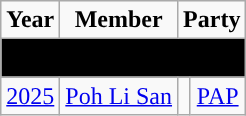<table class="wikitable" align="center" style="text-align:center">
<tr>
<td><strong>Year</strong></td>
<td><strong>Member</strong></td>
<td colspan="2"><strong>Party</strong></td>
</tr>
<tr>
<td colspan=4 bgcolor=black><span><strong>Formation</strong></span></td>
</tr>
<tr>
<td><a href='#'>2025</a></td>
<td><a href='#'>Poh Li San</a></td>
<td></td>
<td><a href='#'>PAP</a></td>
</tr>
</table>
